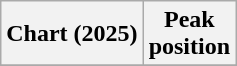<table class="wikitable sortable plainrowheaders" style="text-align:center">
<tr>
<th scope="col">Chart (2025)</th>
<th scope="col">Peak<br>position</th>
</tr>
<tr>
</tr>
</table>
